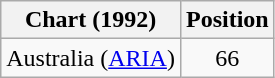<table class="wikitable sortable">
<tr>
<th>Chart (1992)</th>
<th>Position</th>
</tr>
<tr>
<td>Australia (<a href='#'>ARIA</a>)</td>
<td align="center">66</td>
</tr>
</table>
